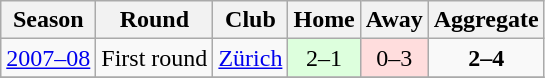<table class="wikitable">
<tr>
<th>Season</th>
<th>Round</th>
<th>Club</th>
<th>Home</th>
<th>Away</th>
<th>Aggregate</th>
</tr>
<tr>
<td><a href='#'>2007–08</a></td>
<td>First round</td>
<td> <a href='#'>Zürich</a></td>
<td style="text-align:center; background:#dfd;">2–1</td>
<td style="text-align:center; background:#fdd;">0–3</td>
<td style="text-align:center;"><strong>2–4</strong></td>
</tr>
<tr>
</tr>
</table>
